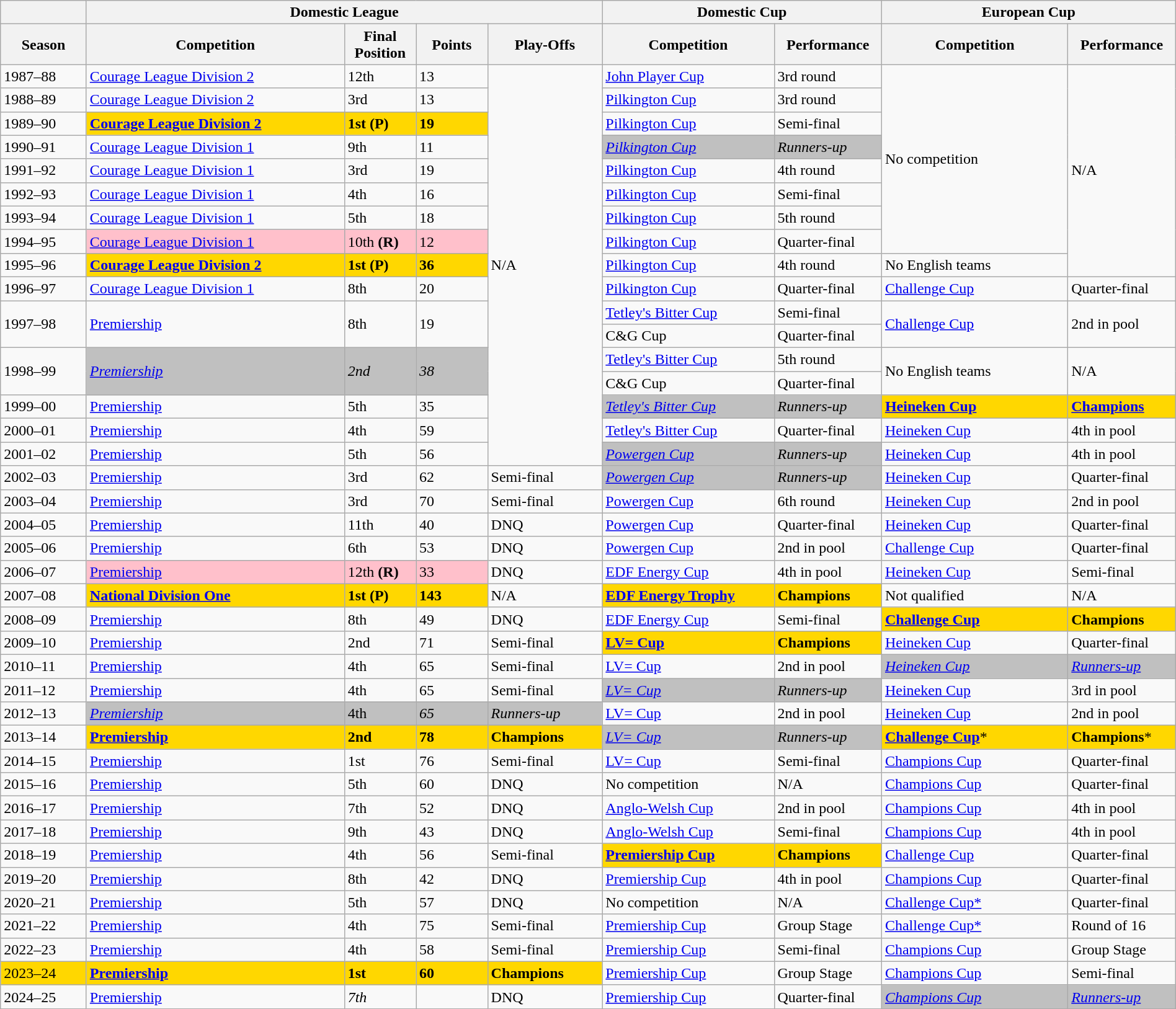<table class="wikitable" style="margin:auto; width:100%;">
<tr>
<th colspan="1"></th>
<th colspan="4">Domestic League</th>
<th colspan="2">Domestic Cup</th>
<th colspan="2">European Cup</th>
</tr>
<tr>
<th style="text-align:center; width:6%;">Season</th>
<th style="text-align:center; width:18%;">Competition</th>
<th style="text-align:center; width:5%;">Final Position</th>
<th style="text-align:center; width:5%;">Points</th>
<th style="text-align:center; width:8%;">Play-Offs</th>
<th style="text-align:center; width:12%;">Competition</th>
<th style="text-align:center; width:7%;">Performance</th>
<th style="text-align:center; width:13%;">Competition</th>
<th style="text-align:center; width:7%;">Performance</th>
</tr>
<tr>
<td>1987–88</td>
<td><a href='#'>Courage League Division 2</a></td>
<td>12th</td>
<td>13</td>
<td rowspan=17>N/A</td>
<td><a href='#'>John Player Cup</a></td>
<td>3rd round</td>
<td rowspan=8>No competition</td>
<td rowspan=9>N/A</td>
</tr>
<tr>
<td>1988–89</td>
<td><a href='#'>Courage League Division 2</a></td>
<td>3rd</td>
<td>13</td>
<td><a href='#'>Pilkington Cup</a></td>
<td>3rd round</td>
</tr>
<tr>
<td>1989–90</td>
<td style="background: gold"><strong><a href='#'>Courage League Division 2</a></strong></td>
<td style="background: gold"><strong>1st (P)</strong></td>
<td style="background: gold"><strong>19</strong></td>
<td><a href='#'>Pilkington Cup</a></td>
<td>Semi-final</td>
</tr>
<tr>
<td>1990–91</td>
<td><a href='#'>Courage League Division 1</a></td>
<td>9th</td>
<td>11</td>
<td style="background: silver"><em><a href='#'>Pilkington Cup</a></em></td>
<td style="background: silver"><em>Runners-up</em></td>
</tr>
<tr>
<td>1991–92</td>
<td><a href='#'>Courage League Division 1</a></td>
<td>3rd</td>
<td>19</td>
<td><a href='#'>Pilkington Cup</a></td>
<td>4th round</td>
</tr>
<tr>
<td>1992–93</td>
<td><a href='#'>Courage League Division 1</a></td>
<td>4th</td>
<td>16</td>
<td><a href='#'>Pilkington Cup</a></td>
<td>Semi-final</td>
</tr>
<tr>
<td>1993–94</td>
<td><a href='#'>Courage League Division 1</a></td>
<td>5th</td>
<td>18</td>
<td><a href='#'>Pilkington Cup</a></td>
<td>5th round</td>
</tr>
<tr>
<td>1994–95</td>
<td style="background: pink"><a href='#'>Courage League Division 1</a></td>
<td style="background: pink">10th <strong>(R)</strong></td>
<td style="background: pink">12</td>
<td><a href='#'>Pilkington Cup</a></td>
<td>Quarter-final</td>
</tr>
<tr>
<td>1995–96</td>
<td style="background: gold"><strong><a href='#'>Courage League Division 2</a></strong></td>
<td style="background: gold"><strong>1st (P)</strong></td>
<td style="background: gold"><strong>36</strong></td>
<td><a href='#'>Pilkington Cup</a></td>
<td>4th round</td>
<td>No English teams</td>
</tr>
<tr>
<td>1996–97</td>
<td><a href='#'>Courage League Division 1</a></td>
<td>8th</td>
<td>20</td>
<td><a href='#'>Pilkington Cup</a></td>
<td>Quarter-final</td>
<td><a href='#'>Challenge Cup</a></td>
<td>Quarter-final</td>
</tr>
<tr>
<td rowspan=2>1997–98</td>
<td rowspan=2><a href='#'>Premiership</a></td>
<td rowspan=2>8th</td>
<td rowspan=2>19</td>
<td><a href='#'>Tetley's Bitter Cup</a></td>
<td>Semi-final</td>
<td rowspan=2><a href='#'>Challenge Cup</a></td>
<td rowspan=2>2nd in pool</td>
</tr>
<tr>
<td>C&G Cup</td>
<td>Quarter-final</td>
</tr>
<tr>
<td rowspan=2>1998–99</td>
<td rowspan =2 style="background: silver"><em><a href='#'>Premiership</a></em></td>
<td rowspan =2 style="background: silver"><em>2nd</em></td>
<td rowspan =2 style="background: silver"><em>38</em></td>
<td><a href='#'>Tetley's Bitter Cup</a></td>
<td>5th round</td>
<td rowspan =2>No English teams</td>
<td rowspan =2>N/A</td>
</tr>
<tr>
<td>C&G Cup</td>
<td>Quarter-final</td>
</tr>
<tr>
<td>1999–00</td>
<td><a href='#'>Premiership</a></td>
<td>5th</td>
<td>35</td>
<td style="background: silver"><em><a href='#'>Tetley's Bitter Cup</a></em></td>
<td style="background: silver"><em>Runners-up</em></td>
<td style="background: gold"><strong><a href='#'>Heineken Cup</a></strong></td>
<td style="background: gold"><a href='#'><strong>Champions</strong></a></td>
</tr>
<tr>
<td>2000–01</td>
<td><a href='#'>Premiership</a></td>
<td>4th</td>
<td>59</td>
<td><a href='#'>Tetley's Bitter Cup</a></td>
<td>Quarter-final</td>
<td><a href='#'>Heineken Cup</a></td>
<td>4th in pool</td>
</tr>
<tr>
<td>2001–02</td>
<td><a href='#'>Premiership</a></td>
<td>5th</td>
<td>56</td>
<td style="background: silver"><em><a href='#'>Powergen Cup</a></em></td>
<td style="background: silver"><em>Runners-up</em></td>
<td><a href='#'>Heineken Cup</a></td>
<td>4th in pool</td>
</tr>
<tr>
<td>2002–03</td>
<td><a href='#'>Premiership</a></td>
<td>3rd</td>
<td>62</td>
<td>Semi-final</td>
<td style="background: silver"><em><a href='#'>Powergen Cup</a></em></td>
<td style="background: silver"><em>Runners-up</em></td>
<td><a href='#'>Heineken Cup</a></td>
<td>Quarter-final</td>
</tr>
<tr>
<td>2003–04</td>
<td><a href='#'>Premiership</a></td>
<td>3rd</td>
<td>70</td>
<td>Semi-final</td>
<td><a href='#'>Powergen Cup</a></td>
<td>6th round</td>
<td><a href='#'>Heineken Cup</a></td>
<td>2nd in pool</td>
</tr>
<tr>
<td>2004–05</td>
<td><a href='#'>Premiership</a></td>
<td>11th</td>
<td>40</td>
<td>DNQ</td>
<td><a href='#'>Powergen Cup</a></td>
<td>Quarter-final</td>
<td><a href='#'>Heineken Cup</a></td>
<td>Quarter-final</td>
</tr>
<tr>
<td>2005–06</td>
<td><a href='#'>Premiership</a></td>
<td>6th</td>
<td>53</td>
<td>DNQ</td>
<td><a href='#'>Powergen Cup</a></td>
<td>2nd in pool</td>
<td><a href='#'>Challenge Cup</a></td>
<td>Quarter-final</td>
</tr>
<tr>
<td>2006–07</td>
<td style="background: pink"><a href='#'>Premiership</a></td>
<td style="background: pink">12th <strong>(R)</strong></td>
<td style="background: pink">33</td>
<td>DNQ</td>
<td><a href='#'>EDF Energy Cup</a></td>
<td>4th in pool</td>
<td><a href='#'>Heineken Cup</a></td>
<td>Semi-final</td>
</tr>
<tr>
<td>2007–08</td>
<td style="background: gold"><strong><a href='#'>National Division One</a></strong></td>
<td style="background: gold"><strong>1st (P)</strong></td>
<td style="background: gold"><strong>143</strong></td>
<td>N/A</td>
<td style="background: gold"><strong><a href='#'>EDF Energy Trophy</a></strong></td>
<td style="background: gold"><strong>Champions</strong></td>
<td>Not qualified</td>
<td>N/A</td>
</tr>
<tr>
<td>2008–09</td>
<td><a href='#'>Premiership</a></td>
<td>8th</td>
<td>49</td>
<td>DNQ</td>
<td><a href='#'>EDF Energy Cup</a></td>
<td>Semi-final</td>
<td style="background: gold"><strong><a href='#'>Challenge Cup</a></strong></td>
<td style="background: gold"><strong>Champions</strong></td>
</tr>
<tr>
<td>2009–10</td>
<td><a href='#'>Premiership</a></td>
<td>2nd</td>
<td>71</td>
<td>Semi-final</td>
<td style="background: gold"><strong><a href='#'>LV= Cup</a></strong></td>
<td style="background: gold"><strong>Champions</strong></td>
<td><a href='#'>Heineken Cup</a></td>
<td>Quarter-final</td>
</tr>
<tr>
<td>2010–11</td>
<td><a href='#'>Premiership</a></td>
<td>4th</td>
<td>65</td>
<td>Semi-final</td>
<td><a href='#'>LV= Cup</a></td>
<td>2nd in pool</td>
<td style="background: silver"><em><a href='#'>Heineken Cup</a></em></td>
<td style="background: silver"><a href='#'><em>Runners-up</em></a></td>
</tr>
<tr>
<td>2011–12</td>
<td><a href='#'>Premiership</a></td>
<td>4th</td>
<td>65</td>
<td>Semi-final</td>
<td style="background: silver"><em><a href='#'>LV= Cup</a></em></td>
<td style="background: silver"><em>Runners-up</em></td>
<td><a href='#'>Heineken Cup</a></td>
<td>3rd in pool</td>
</tr>
<tr>
<td>2012–13</td>
<td style="background: silver"><em><a href='#'>Premiership</a></em></td>
<td style="background: silver">4th</td>
<td style="background: silver"><em>65</em></td>
<td style="background: silver"><em>Runners-up</em></td>
<td><a href='#'>LV= Cup</a></td>
<td>2nd in pool</td>
<td><a href='#'>Heineken Cup</a></td>
<td>2nd in pool</td>
</tr>
<tr>
<td>2013–14</td>
<td style="background: gold"><strong><a href='#'>Premiership</a></strong></td>
<td style="background: gold"><strong>2nd</strong></td>
<td style="background: gold"><strong>78</strong></td>
<td style="background: gold"><strong>Champions</strong></td>
<td style="background: silver"><em><a href='#'>LV= Cup</a></em></td>
<td style="background: silver"><em>Runners-up</em></td>
<td style="background: gold"><strong><a href='#'>Challenge Cup</a></strong>*</td>
<td style="background: gold"><strong>Champions</strong>*</td>
</tr>
<tr>
<td>2014–15</td>
<td><a href='#'>Premiership</a></td>
<td>1st</td>
<td>76</td>
<td>Semi-final</td>
<td><a href='#'>LV= Cup</a></td>
<td>Semi-final</td>
<td><a href='#'>Champions Cup</a></td>
<td>Quarter-final</td>
</tr>
<tr>
<td>2015–16</td>
<td><a href='#'>Premiership</a></td>
<td>5th</td>
<td>60</td>
<td>DNQ</td>
<td>No competition</td>
<td>N/A</td>
<td><a href='#'>Champions Cup</a></td>
<td>Quarter-final</td>
</tr>
<tr>
<td>2016–17</td>
<td><a href='#'>Premiership</a></td>
<td>7th</td>
<td>52</td>
<td>DNQ</td>
<td><a href='#'>Anglo-Welsh Cup</a></td>
<td>2nd in pool</td>
<td><a href='#'>Champions Cup</a></td>
<td>4th in pool</td>
</tr>
<tr>
<td>2017–18</td>
<td><a href='#'>Premiership</a></td>
<td>9th</td>
<td>43</td>
<td>DNQ</td>
<td><a href='#'>Anglo-Welsh Cup</a></td>
<td>Semi-final</td>
<td><a href='#'>Champions Cup</a></td>
<td>4th in pool</td>
</tr>
<tr>
<td>2018–19</td>
<td><a href='#'>Premiership</a></td>
<td>4th</td>
<td>56</td>
<td>Semi-final</td>
<td style="background: gold"><strong><a href='#'>Premiership Cup</a></strong></td>
<td style="background: gold"><strong>Champions</strong></td>
<td><a href='#'>Challenge Cup</a></td>
<td>Quarter-final</td>
</tr>
<tr>
<td>2019–20</td>
<td><a href='#'>Premiership</a></td>
<td>8th</td>
<td>42</td>
<td>DNQ</td>
<td><a href='#'>Premiership Cup</a></td>
<td>4th in pool</td>
<td><a href='#'>Champions Cup</a></td>
<td>Quarter-final</td>
</tr>
<tr>
<td>2020–21</td>
<td><a href='#'>Premiership</a></td>
<td>5th</td>
<td>57</td>
<td>DNQ</td>
<td>No competition</td>
<td>N/A</td>
<td><a href='#'>Challenge Cup*</a></td>
<td>Quarter-final</td>
</tr>
<tr>
<td>2021–22</td>
<td><a href='#'>Premiership</a></td>
<td>4th</td>
<td>75</td>
<td>Semi-final</td>
<td><a href='#'>Premiership Cup</a></td>
<td>Group Stage</td>
<td><a href='#'>Challenge Cup*</a></td>
<td>Round of 16</td>
</tr>
<tr>
<td>2022–23</td>
<td><a href='#'>Premiership</a></td>
<td>4th</td>
<td>58</td>
<td>Semi-final</td>
<td><a href='#'>Premiership Cup</a></td>
<td>Semi-final</td>
<td><a href='#'>Champions Cup</a></td>
<td>Group Stage</td>
</tr>
<tr>
<td style="background: gold">2023–24</td>
<td style="background: gold"><strong><a href='#'>Premiership</a></strong></td>
<td style="background: gold"><strong>1st</strong></td>
<td style="background: gold"><strong>60</strong></td>
<td style="background: gold"><strong>Champions</strong></td>
<td><a href='#'>Premiership Cup</a></td>
<td>Group Stage</td>
<td><a href='#'>Champions Cup</a></td>
<td>Semi-final</td>
</tr>
<tr>
<td>2024–25</td>
<td><a href='#'>Premiership</a></td>
<td><em>7th</em></td>
<td></td>
<td>DNQ</td>
<td><a href='#'>Premiership Cup</a></td>
<td>Quarter-final</td>
<td style="background: silver"><em><a href='#'>Champions Cup</a></em></td>
<td style="background: silver"><a href='#'><em>Runners-up</em></a></td>
</tr>
</table>
